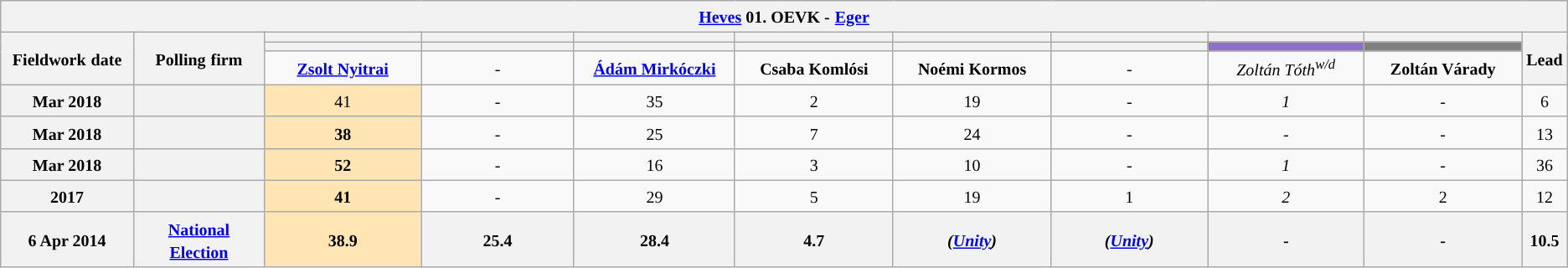<table class="wikitable mw-collapsible mw-collapsed" style="text-align:center">
<tr>
<th colspan="11" style="width: 980pt;"><small><a href='#'>Heves</a> 01. OEVK -</small> <a href='#'><small>Eger</small></a></th>
</tr>
<tr>
<th rowspan="3" style="width: 80pt;"><small>Fieldwork</small> <small>date</small></th>
<th rowspan="3" style="width: 80pt;"><strong><small>Polling</small> <small>firm</small></strong></th>
<th style="width: 100pt;"><small></small></th>
<th style="width: 100pt;"><small> </small></th>
<th style="width: 100pt;"></th>
<th style="width: 100pt;"></th>
<th style="width: 100pt;"></th>
<th style="width: 100pt;"></th>
<th style="width: 100pt;"></th>
<th style="width: 100pt;"></th>
<th rowspan="3" style="width: 20pt;"><small>Lead</small></th>
</tr>
<tr>
<th style="color:inherit;background:"></th>
<th style="color:inherit;background:"></th>
<th style="color:inherit;background:"></th>
<th style="color:inherit;background:"></th>
<th style="color:inherit;background:"></th>
<th style="color:inherit;background:"></th>
<th style="color:inherit;background:#8E6FCE;"></th>
<th style="color:inherit;background:#808080;"></th>
</tr>
<tr>
<td><a href='#'><small><strong>Zsolt Nyitrai</strong></small></a></td>
<td><small>-</small></td>
<td><a href='#'><small><strong>Ádám Mirkóczki</strong></small></a></td>
<td><small><strong>Csaba Komlósi</strong></small></td>
<td><small><strong>Noémi Kormos</strong></small></td>
<td><small>-</small></td>
<td><small><em>Zoltán Tóth<sup>w/d</sup></em></small></td>
<td><small><strong>Zoltán Várady</strong></small></td>
</tr>
<tr>
<th><small>Mar 2018</small></th>
<th></th>
<td style="background:#FFE5B4"><small>41</small></td>
<td><small>-</small></td>
<td><small>35</small></td>
<td><small>2</small></td>
<td><small>19</small></td>
<td><small>-</small></td>
<td><small><em>1</em></small></td>
<td><small>-</small></td>
<td style="background:"><small>6</small></td>
</tr>
<tr>
<th><small>Mar 2018</small></th>
<th><small></small></th>
<td style="background:#FFE5B4"><small><strong>38</strong></small></td>
<td><small>-</small></td>
<td><small>25</small></td>
<td><small>7</small></td>
<td><small>24</small></td>
<td><small>-</small></td>
<td><small><em>-</em></small></td>
<td><small>-</small></td>
<td style="background:"><small>13</small></td>
</tr>
<tr>
<th><small>Mar 2018</small></th>
<th><small></small></th>
<td style="background:#FFE5B4"><small><strong>52</strong></small></td>
<td><small>-</small></td>
<td><small>16</small></td>
<td><small>3</small></td>
<td><small>10</small></td>
<td><small>-</small></td>
<td><small><em>1</em></small></td>
<td><small>-</small></td>
<td style="background:"><small>36</small></td>
</tr>
<tr>
<th><small>2017</small></th>
<th><small></small></th>
<td style="background:#FFE5B4"><small><strong>41</strong></small></td>
<td><small>-</small></td>
<td><small>29</small></td>
<td><small>5</small></td>
<td><small>19</small></td>
<td><small>1</small></td>
<td><small><em>2</em></small></td>
<td><small>2</small></td>
<td style="background:"><small>12</small></td>
</tr>
<tr>
<th><small>6 Apr 2014</small></th>
<th><a href='#'><small>National Election</small></a></th>
<th style="background:#FFE5B4"><small>38.9</small></th>
<th><small>25.4</small></th>
<th><small>28.4</small></th>
<th><small>4.7</small></th>
<th><small><em>(<a href='#'>Unity</a>)</em></small></th>
<th><small><em>(<a href='#'>Unity</a>)</em></small></th>
<th><small>-</small></th>
<th><small>-</small></th>
<th style="background:"><small>10.5</small></th>
</tr>
</table>
